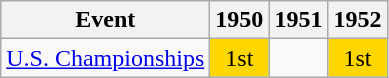<table class="wikitable">
<tr>
<th>Event</th>
<th>1950</th>
<th>1951</th>
<th>1952</th>
</tr>
<tr>
<td><a href='#'>U.S. Championships</a></td>
<td align="center" bgcolor="gold">1st</td>
<td></td>
<td align="center" bgcolor="gold">1st</td>
</tr>
</table>
